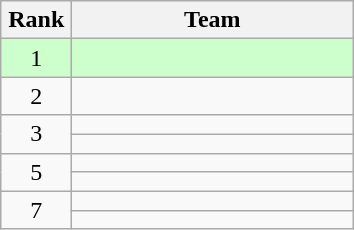<table class="wikitable" style="text-align: center;">
<tr>
<th width=40>Rank</th>
<th width=180>Team</th>
</tr>
<tr align=center bgcolor=#ccffcc>
<td>1</td>
<td style="text-align:left;"></td>
</tr>
<tr align=center>
<td>2</td>
<td style="text-align:left;"></td>
</tr>
<tr align=center>
<td rowspan=2>3</td>
<td style="text-align:left;"></td>
</tr>
<tr align=center>
<td style="text-align:left;"></td>
</tr>
<tr align=center>
<td rowspan=2>5</td>
<td style="text-align:left;"></td>
</tr>
<tr align=center>
<td style="text-align:left;"></td>
</tr>
<tr align=center>
<td rowspan=2>7</td>
<td style="text-align:left;"></td>
</tr>
<tr align=center>
<td style="text-align:left;"></td>
</tr>
</table>
